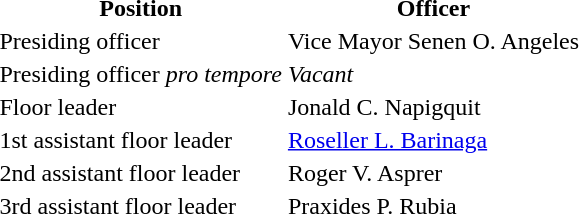<table>
<tr>
<th>Position</th>
<th>Officer</th>
</tr>
<tr>
<td>Presiding officer</td>
<td>Vice Mayor Senen O. Angeles</td>
</tr>
<tr>
<td>Presiding officer <em>pro tempore</em></td>
<td><em>Vacant</em></td>
</tr>
<tr>
<td>Floor leader</td>
<td>Jonald C. Napigquit</td>
</tr>
<tr>
<td>1st assistant floor leader</td>
<td><a href='#'>Roseller L. Barinaga</a></td>
</tr>
<tr>
<td>2nd assistant floor leader</td>
<td>Roger V. Asprer</td>
</tr>
<tr>
<td>3rd assistant floor leader</td>
<td>Praxides P. Rubia</td>
</tr>
</table>
